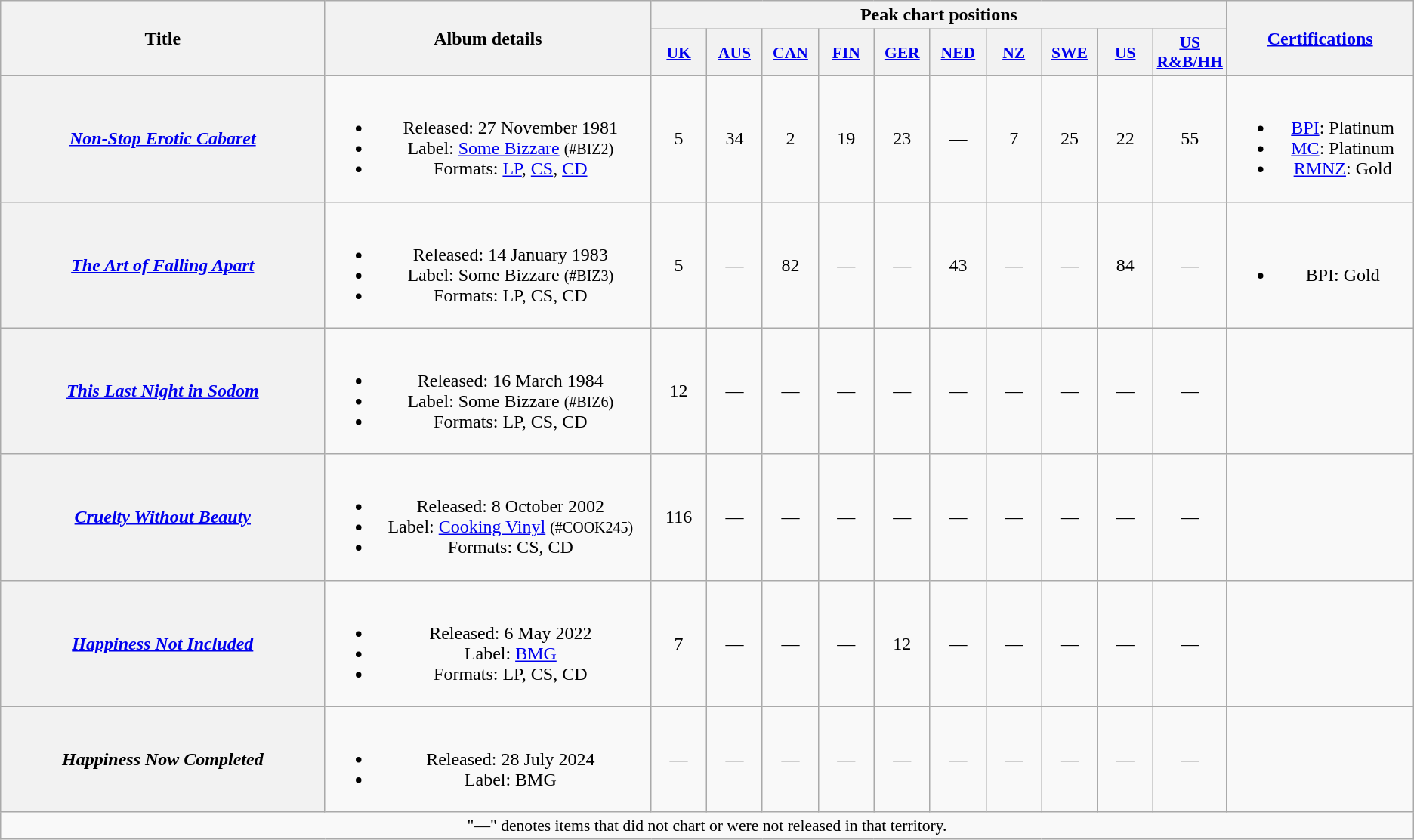<table class="wikitable plainrowheaders" style="text-align:center;">
<tr>
<th scope="col" rowspan="2" style="width:18em;">Title</th>
<th scope="col" rowspan="2" style="width:18em;">Album details</th>
<th scope="col" colspan="10">Peak chart positions</th>
<th scope="col" rowspan="2" style="width:10em;"><a href='#'>Certifications</a></th>
</tr>
<tr>
<th style="width:3em;font-size:90%;"><a href='#'>UK</a><br></th>
<th style="width:3em;font-size:90%;"><a href='#'>AUS</a><br></th>
<th style="width:3em;font-size:90%;"><a href='#'>CAN</a><br></th>
<th style="width:3em;font-size:90%;"><a href='#'>FIN</a><br></th>
<th style="width:3em;font-size:90%;"><a href='#'>GER</a><br></th>
<th style="width:3em;font-size:90%;"><a href='#'>NED</a><br></th>
<th style="width:3em;font-size:90%;"><a href='#'>NZ</a><br></th>
<th style="width:3em;font-size:90%;"><a href='#'>SWE</a><br></th>
<th style="width:3em;font-size:90%;"><a href='#'>US</a><br></th>
<th style="width:3em;font-size:90%;"><a href='#'>US<br>R&B/HH</a><br></th>
</tr>
<tr>
<th scope="row"><em><a href='#'>Non-Stop Erotic Cabaret</a></em></th>
<td><br><ul><li>Released: 27 November 1981</li><li>Label: <a href='#'>Some Bizzare</a> <small>(#BIZ2)</small></li><li>Formats: <a href='#'>LP</a>, <a href='#'>CS</a>, <a href='#'>CD</a></li></ul></td>
<td>5</td>
<td>34</td>
<td>2</td>
<td>19</td>
<td>23</td>
<td>—</td>
<td>7</td>
<td>25</td>
<td>22</td>
<td>55</td>
<td><br><ul><li><a href='#'>BPI</a>: Platinum</li><li><a href='#'>MC</a>: Platinum</li><li><a href='#'>RMNZ</a>: Gold</li></ul></td>
</tr>
<tr>
<th scope="row"><em><a href='#'>The Art of Falling Apart</a></em></th>
<td><br><ul><li>Released: 14 January 1983</li><li>Label: Some Bizzare <small>(#BIZ3)</small></li><li>Formats: LP, CS, CD</li></ul></td>
<td>5</td>
<td>—</td>
<td>82</td>
<td>—</td>
<td>—</td>
<td>43</td>
<td>—</td>
<td>—</td>
<td>84</td>
<td>—</td>
<td><br><ul><li>BPI: Gold</li></ul></td>
</tr>
<tr>
<th scope="row"><em><a href='#'>This Last Night in Sodom</a></em></th>
<td><br><ul><li>Released: 16 March 1984</li><li>Label: Some Bizzare <small>(#BIZ6)</small></li><li>Formats: LP, CS, CD</li></ul></td>
<td>12</td>
<td>—</td>
<td>—</td>
<td>—</td>
<td>—</td>
<td>—</td>
<td>—</td>
<td>—</td>
<td>—</td>
<td>—</td>
<td></td>
</tr>
<tr>
<th scope="row"><em><a href='#'>Cruelty Without Beauty</a></em></th>
<td><br><ul><li>Released: 8 October 2002</li><li>Label: <a href='#'>Cooking Vinyl</a> <small>(#COOK245)</small></li><li>Formats: CS, CD</li></ul></td>
<td>116</td>
<td>—</td>
<td>—</td>
<td>—</td>
<td>—</td>
<td>—</td>
<td>—</td>
<td>—</td>
<td>—</td>
<td>—</td>
<td></td>
</tr>
<tr>
<th scope="row"><em><a href='#'>Happiness Not Included</a></em></th>
<td><br><ul><li>Released: 6 May 2022</li><li>Label: <a href='#'>BMG</a></li><li>Formats: LP, CS, CD</li></ul></td>
<td>7</td>
<td>—</td>
<td>—</td>
<td>—</td>
<td>12</td>
<td>—</td>
<td>—</td>
<td>—</td>
<td>—</td>
<td>—</td>
<td></td>
</tr>
<tr>
<th scope="row"><em>Happiness Now Completed</em></th>
<td><br><ul><li>Released: 28 July 2024</li><li>Label: BMG</li></ul></td>
<td>—</td>
<td>—</td>
<td>—</td>
<td>—</td>
<td>—</td>
<td>—</td>
<td>—</td>
<td>—</td>
<td>—</td>
<td>—</td>
<td></td>
</tr>
<tr>
<td align="center" colspan="15" style="font-size:90%">"—" denotes items that did not chart or were not released in that territory.</td>
</tr>
</table>
